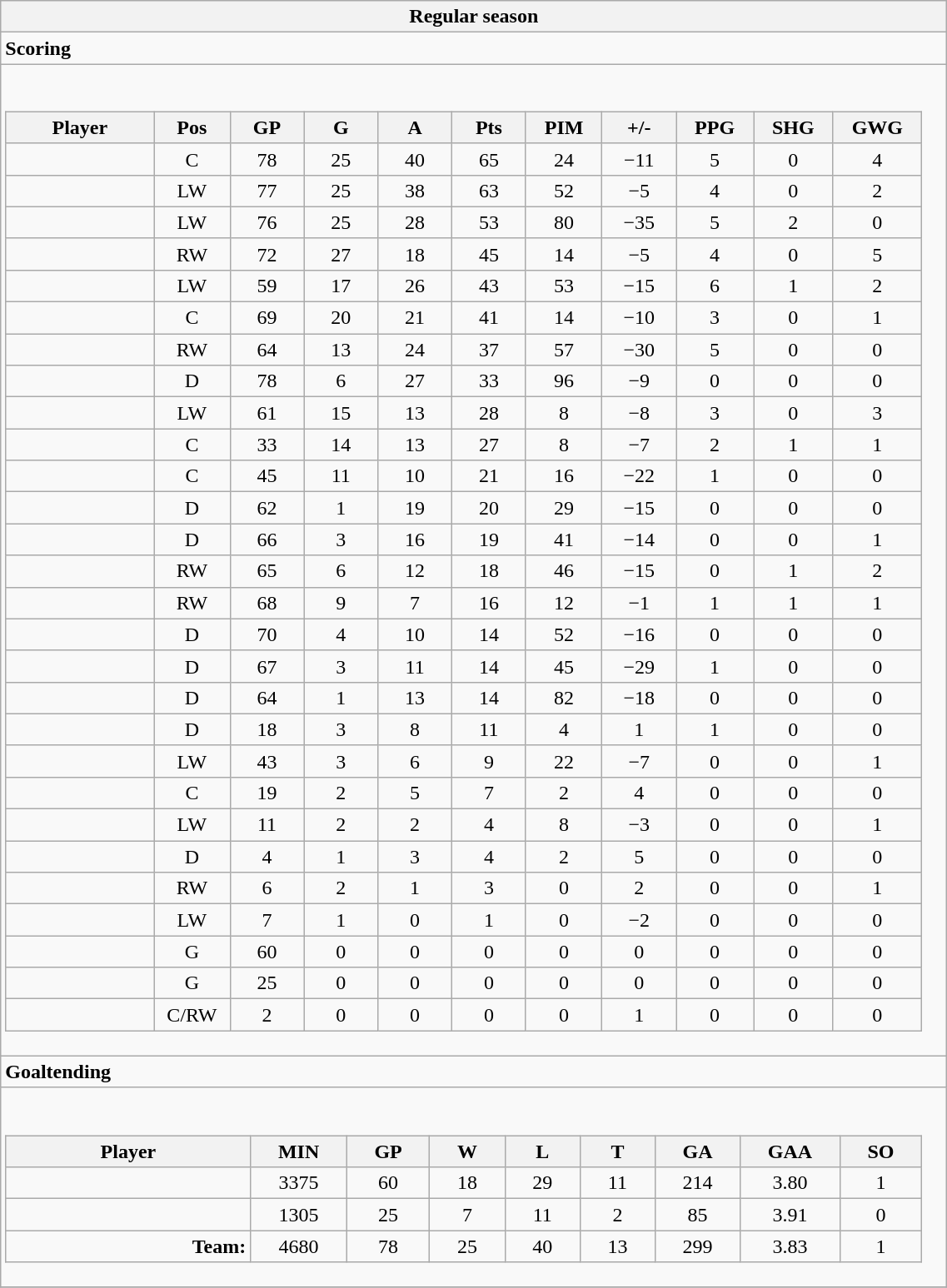<table class="wikitable collapsible" width="60%" border="1">
<tr>
<th>Regular season</th>
</tr>
<tr>
<td class="tocccolors"><strong>Scoring</strong></td>
</tr>
<tr>
<td><br><table class="wikitable sortable">
<tr ALIGN="center">
<th bgcolor="#DDDDFF" width="10%">Player</th>
<th bgcolor="#DDDDFF" width="3%" title="Position">Pos</th>
<th bgcolor="#DDDDFF" width="5%" title="Games played">GP</th>
<th bgcolor="#DDDDFF" width="5%" title="Goals">G</th>
<th bgcolor="#DDDDFF" width="5%" title="Assists">A</th>
<th bgcolor="#DDDDFF" width="5%" title="Points">Pts</th>
<th bgcolor="#DDDDFF" width="5%" title="Penalties in Minutes">PIM</th>
<th bgcolor="#DDDDFF" width="5%" title="Plus/minus">+/-</th>
<th bgcolor="#DDDDFF" width="5%" title="Power play goals">PPG</th>
<th bgcolor="#DDDDFF" width="5%" title="Short-handed goals">SHG</th>
<th bgcolor="#DDDDFF" width="5%" title="Game-winning goals">GWG</th>
</tr>
<tr align="center">
<td align="right"></td>
<td>C</td>
<td>78</td>
<td>25</td>
<td>40</td>
<td>65</td>
<td>24</td>
<td>−11</td>
<td>5</td>
<td>0</td>
<td>4</td>
</tr>
<tr align="center">
<td align="right"></td>
<td>LW</td>
<td>77</td>
<td>25</td>
<td>38</td>
<td>63</td>
<td>52</td>
<td>−5</td>
<td>4</td>
<td>0</td>
<td>2</td>
</tr>
<tr align="center">
<td align="right"></td>
<td>LW</td>
<td>76</td>
<td>25</td>
<td>28</td>
<td>53</td>
<td>80</td>
<td>−35</td>
<td>5</td>
<td>2</td>
<td>0</td>
</tr>
<tr align="center">
<td align="right"></td>
<td>RW</td>
<td>72</td>
<td>27</td>
<td>18</td>
<td>45</td>
<td>14</td>
<td>−5</td>
<td>4</td>
<td>0</td>
<td>5</td>
</tr>
<tr align="center">
<td align="right"></td>
<td>LW</td>
<td>59</td>
<td>17</td>
<td>26</td>
<td>43</td>
<td>53</td>
<td>−15</td>
<td>6</td>
<td>1</td>
<td>2</td>
</tr>
<tr align="center">
<td align="right"></td>
<td>C</td>
<td>69</td>
<td>20</td>
<td>21</td>
<td>41</td>
<td>14</td>
<td>−10</td>
<td>3</td>
<td>0</td>
<td>1</td>
</tr>
<tr align="center">
<td align="right"></td>
<td>RW</td>
<td>64</td>
<td>13</td>
<td>24</td>
<td>37</td>
<td>57</td>
<td>−30</td>
<td>5</td>
<td>0</td>
<td>0</td>
</tr>
<tr align="center">
<td align="right"></td>
<td>D</td>
<td>78</td>
<td>6</td>
<td>27</td>
<td>33</td>
<td>96</td>
<td>−9</td>
<td>0</td>
<td>0</td>
<td>0</td>
</tr>
<tr align="center">
<td align="right"></td>
<td>LW</td>
<td>61</td>
<td>15</td>
<td>13</td>
<td>28</td>
<td>8</td>
<td>−8</td>
<td>3</td>
<td>0</td>
<td>3</td>
</tr>
<tr align="center">
<td align="right"></td>
<td>C</td>
<td>33</td>
<td>14</td>
<td>13</td>
<td>27</td>
<td>8</td>
<td>−7</td>
<td>2</td>
<td>1</td>
<td>1</td>
</tr>
<tr align="center">
<td align="right"></td>
<td>C</td>
<td>45</td>
<td>11</td>
<td>10</td>
<td>21</td>
<td>16</td>
<td>−22</td>
<td>1</td>
<td>0</td>
<td>0</td>
</tr>
<tr align="center">
<td align="right"></td>
<td>D</td>
<td>62</td>
<td>1</td>
<td>19</td>
<td>20</td>
<td>29</td>
<td>−15</td>
<td>0</td>
<td>0</td>
<td>0</td>
</tr>
<tr align="center">
<td align="right"></td>
<td>D</td>
<td>66</td>
<td>3</td>
<td>16</td>
<td>19</td>
<td>41</td>
<td>−14</td>
<td>0</td>
<td>0</td>
<td>1</td>
</tr>
<tr align="center">
<td align="right"></td>
<td>RW</td>
<td>65</td>
<td>6</td>
<td>12</td>
<td>18</td>
<td>46</td>
<td>−15</td>
<td>0</td>
<td>1</td>
<td>2</td>
</tr>
<tr align="center">
<td align="right"></td>
<td>RW</td>
<td>68</td>
<td>9</td>
<td>7</td>
<td>16</td>
<td>12</td>
<td>−1</td>
<td>1</td>
<td>1</td>
<td>1</td>
</tr>
<tr align="center">
<td align="right"></td>
<td>D</td>
<td>70</td>
<td>4</td>
<td>10</td>
<td>14</td>
<td>52</td>
<td>−16</td>
<td>0</td>
<td>0</td>
<td>0</td>
</tr>
<tr align="center">
<td align="right"></td>
<td>D</td>
<td>67</td>
<td>3</td>
<td>11</td>
<td>14</td>
<td>45</td>
<td>−29</td>
<td>1</td>
<td>0</td>
<td>0</td>
</tr>
<tr align="center">
<td align="right"></td>
<td>D</td>
<td>64</td>
<td>1</td>
<td>13</td>
<td>14</td>
<td>82</td>
<td>−18</td>
<td>0</td>
<td>0</td>
<td>0</td>
</tr>
<tr align="center">
<td align="right"></td>
<td>D</td>
<td>18</td>
<td>3</td>
<td>8</td>
<td>11</td>
<td>4</td>
<td>1</td>
<td>1</td>
<td>0</td>
<td>0</td>
</tr>
<tr align="center">
<td align="right"></td>
<td>LW</td>
<td>43</td>
<td>3</td>
<td>6</td>
<td>9</td>
<td>22</td>
<td>−7</td>
<td>0</td>
<td>0</td>
<td>1</td>
</tr>
<tr align="center">
<td align="right"></td>
<td>C</td>
<td>19</td>
<td>2</td>
<td>5</td>
<td>7</td>
<td>2</td>
<td>4</td>
<td>0</td>
<td>0</td>
<td>0</td>
</tr>
<tr align="center">
<td align="right"></td>
<td>LW</td>
<td>11</td>
<td>2</td>
<td>2</td>
<td>4</td>
<td>8</td>
<td>−3</td>
<td>0</td>
<td>0</td>
<td>1</td>
</tr>
<tr align="center">
<td align="right"></td>
<td>D</td>
<td>4</td>
<td>1</td>
<td>3</td>
<td>4</td>
<td>2</td>
<td>5</td>
<td>0</td>
<td>0</td>
<td>0</td>
</tr>
<tr align="center">
<td align="right"></td>
<td>RW</td>
<td>6</td>
<td>2</td>
<td>1</td>
<td>3</td>
<td>0</td>
<td>2</td>
<td>0</td>
<td>0</td>
<td>1</td>
</tr>
<tr align="center">
<td align="right"></td>
<td>LW</td>
<td>7</td>
<td>1</td>
<td>0</td>
<td>1</td>
<td>0</td>
<td>−2</td>
<td>0</td>
<td>0</td>
<td>0</td>
</tr>
<tr align="center">
<td align="right"></td>
<td>G</td>
<td>60</td>
<td>0</td>
<td>0</td>
<td>0</td>
<td>0</td>
<td>0</td>
<td>0</td>
<td>0</td>
<td>0</td>
</tr>
<tr align="center">
<td align="right"></td>
<td>G</td>
<td>25</td>
<td>0</td>
<td>0</td>
<td>0</td>
<td>0</td>
<td>0</td>
<td>0</td>
<td>0</td>
<td>0</td>
</tr>
<tr align="center">
<td align="right"></td>
<td>C/RW</td>
<td>2</td>
<td>0</td>
<td>0</td>
<td>0</td>
<td>0</td>
<td>1</td>
<td>0</td>
<td>0</td>
<td>0</td>
</tr>
</table>
</td>
</tr>
<tr>
<td class="toccolors"><strong>Goaltending</strong></td>
</tr>
<tr>
<td><br><table class="wikitable sortable">
<tr>
<th bgcolor="#DDDDFF" width="10%">Player</th>
<th width="3%" bgcolor="#DDDDFF" title="Minutes played">MIN</th>
<th width="3%" bgcolor="#DDDDFF" title="Games played in">GP</th>
<th width="3%" bgcolor="#DDDDFF" title="Wins">W</th>
<th width="3%" bgcolor="#DDDDFF"title="Losses">L</th>
<th width="3%" bgcolor="#DDDDFF" title="Ties">T</th>
<th width="3%" bgcolor="#DDDDFF" title="Goals against">GA</th>
<th width="3%" bgcolor="#DDDDFF" title="Goals against average">GAA</th>
<th width="3%" bgcolor="#DDDDFF"title="Shut-outs">SO</th>
</tr>
<tr align="center">
<td align="right"></td>
<td>3375</td>
<td>60</td>
<td>18</td>
<td>29</td>
<td>11</td>
<td>214</td>
<td>3.80</td>
<td>1</td>
</tr>
<tr align="center">
<td align="right"></td>
<td>1305</td>
<td>25</td>
<td>7</td>
<td>11</td>
<td>2</td>
<td>85</td>
<td>3.91</td>
<td>0</td>
</tr>
<tr align="center">
<td align="right"><strong>Team:</strong></td>
<td>4680</td>
<td>78</td>
<td>25</td>
<td>40</td>
<td>13</td>
<td>299</td>
<td>3.83</td>
<td>1</td>
</tr>
</table>
</td>
</tr>
<tr>
</tr>
</table>
